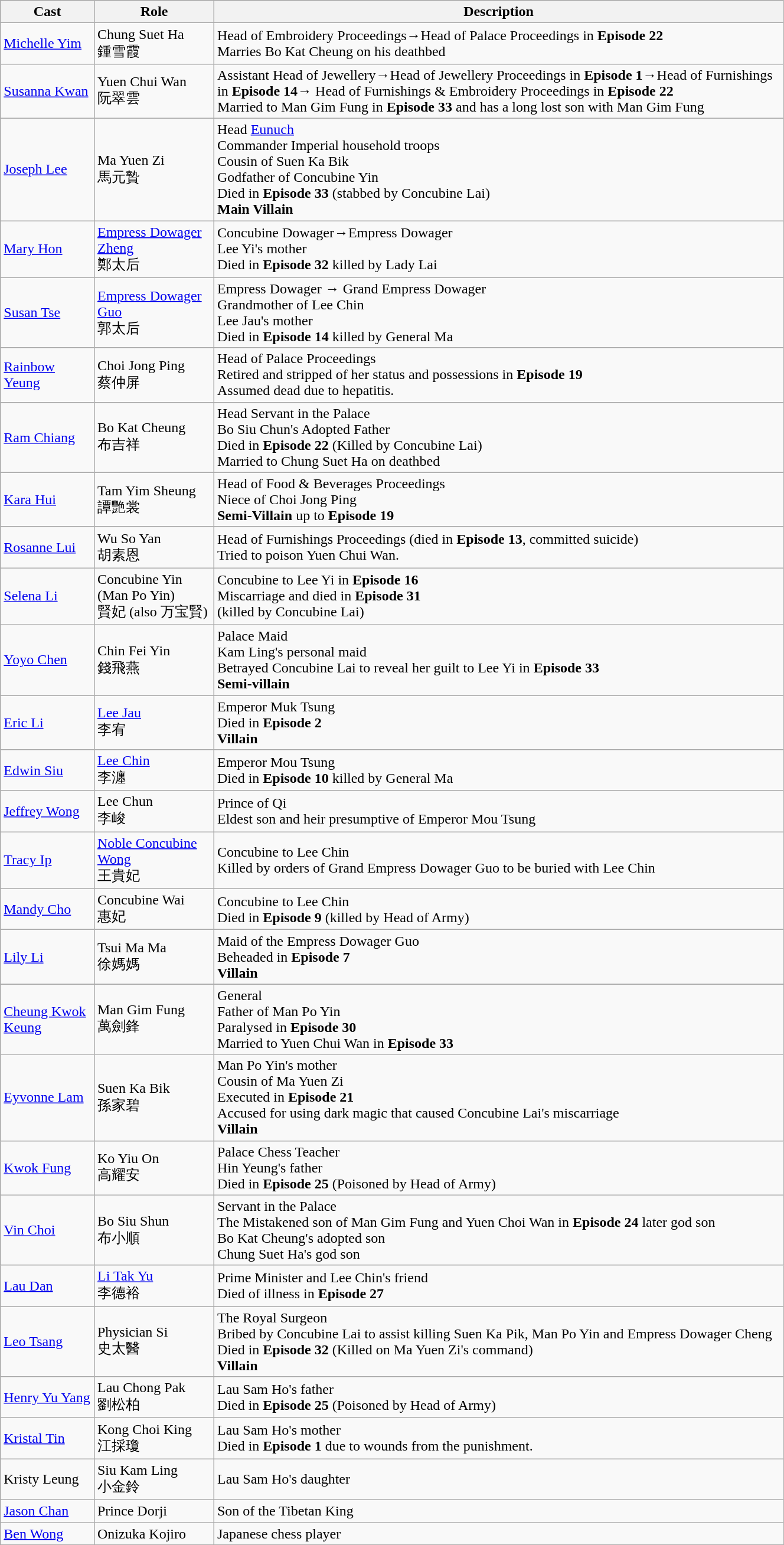<table class="wikitable" width="70%">
<tr>
<th>Cast</th>
<th>Role</th>
<th>Description</th>
</tr>
<tr>
<td><a href='#'>Michelle Yim</a></td>
<td>Chung Suet Ha<br>鍾雪霞</td>
<td>Head of Embroidery Proceedings→Head of Palace Proceedings in <strong>Episode 22</strong> <br>Marries Bo Kat Cheung on his deathbed</td>
</tr>
<tr>
<td><a href='#'>Susanna Kwan</a></td>
<td>Yuen Chui Wan<br>阮翠雲</td>
<td>Assistant Head of Jewellery→Head of Jewellery Proceedings in <strong>Episode 1</strong>→Head of Furnishings in <strong>Episode 14</strong>→ Head of Furnishings & Embroidery Proceedings in <strong>Episode 22</strong> <br>Married to Man Gim Fung in <strong>Episode 33</strong> and has a long lost son with Man Gim Fung</td>
</tr>
<tr>
<td><a href='#'>Joseph Lee</a></td>
<td>Ma Yuen Zi<br>馬元贄</td>
<td>Head <a href='#'>Eunuch</a><br>Commander Imperial household troops <br>Cousin of Suen Ka Bik<br>Godfather of Concubine Yin<br>Died in <strong>Episode 33</strong> (stabbed by Concubine Lai)<br><strong>Main Villain</strong></td>
</tr>
<tr>
<td><a href='#'>Mary Hon</a></td>
<td><a href='#'>Empress Dowager Zheng</a><br>鄭太后</td>
<td>Concubine Dowager→Empress Dowager <br>Lee Yi's mother <br>Died in <strong>Episode 32</strong> killed by Lady Lai</td>
</tr>
<tr>
<td><a href='#'>Susan Tse</a></td>
<td><a href='#'>Empress Dowager Guo</a><br>郭太后</td>
<td>Empress Dowager → Grand Empress Dowager <br>Grandmother of Lee Chin<br>Lee Jau's mother <br>Died in <strong>Episode 14</strong> killed by General Ma</td>
</tr>
<tr>
<td><a href='#'>Rainbow Yeung</a></td>
<td>Choi Jong Ping<br>蔡仲屏</td>
<td>Head of Palace Proceedings<br>Retired and stripped of her status and possessions in <strong>Episode 19</strong><br>Assumed dead due to hepatitis.</td>
</tr>
<tr>
<td><a href='#'>Ram Chiang</a></td>
<td>Bo Kat Cheung<br>布吉祥</td>
<td>Head Servant in the Palace<br>Bo Siu Chun's Adopted Father<br>Died in <strong>Episode 22</strong> (Killed by Concubine Lai)<br>Married to Chung Suet Ha on deathbed</td>
</tr>
<tr>
<td><a href='#'>Kara Hui</a></td>
<td>Tam Yim Sheung<br>譚艷裳</td>
<td>Head of Food & Beverages Proceedings<br>Niece of Choi Jong Ping <br><strong>Semi-Villain</strong> up to <strong>Episode 19</strong></td>
</tr>
<tr>
<td><a href='#'>Rosanne Lui</a></td>
<td>Wu So Yan<br>胡素恩</td>
<td>Head of Furnishings Proceedings (died in <strong>Episode 13</strong>, committed suicide)<br>Tried to poison Yuen Chui Wan.</td>
</tr>
<tr>
<td><a href='#'>Selena Li</a></td>
<td>Concubine Yin (Man Po Yin)<br>賢妃 (also 万宝賢)</td>
<td>Concubine to Lee Yi in <strong>Episode 16</strong><br>Miscarriage and died in <strong>Episode 31</strong> <br>(killed by Concubine Lai)</td>
</tr>
<tr>
<td><a href='#'>Yoyo Chen</a></td>
<td>Chin Fei Yin<br>錢飛燕</td>
<td>Palace Maid<br>Kam Ling's personal maid<br>Betrayed Concubine Lai to reveal her guilt to Lee Yi in <strong>Episode 33</strong><br><strong>Semi-villain</strong></td>
</tr>
<tr>
<td><a href='#'>Eric Li</a></td>
<td><a href='#'>Lee Jau</a><br>李宥</td>
<td>Emperor Muk Tsung<br>Died in <strong>Episode 2</strong> <br><strong>Villain</strong></td>
</tr>
<tr>
<td><a href='#'>Edwin Siu</a></td>
<td><a href='#'>Lee Chin</a><br>李瀍</td>
<td>Emperor Mou Tsung<br>Died in <strong>Episode 10</strong> killed by General Ma</td>
</tr>
<tr>
<td><a href='#'>Jeffrey Wong</a></td>
<td>Lee Chun<br>李峻</td>
<td>Prince of Qi<br>Eldest son and heir presumptive of Emperor Mou Tsung</td>
</tr>
<tr>
<td><a href='#'>Tracy Ip</a></td>
<td><a href='#'>Noble Concubine Wong</a><br>王貴妃</td>
<td>Concubine to Lee Chin<br>Killed by orders of Grand Empress Dowager Guo to be buried with Lee Chin</td>
</tr>
<tr>
<td><a href='#'>Mandy Cho</a></td>
<td>Concubine Wai<br>惠妃</td>
<td>Concubine to Lee Chin<br>Died in <strong>Episode 9</strong> (killed by Head of Army)</td>
</tr>
<tr>
<td><a href='#'>Lily Li</a></td>
<td>Tsui Ma Ma<br>徐媽媽</td>
<td>Maid of the Empress Dowager Guo<br>Beheaded in <strong>Episode 7</strong><br><strong>Villain</strong></td>
</tr>
<tr>
</tr>
<tr>
<td><a href='#'>Cheung Kwok Keung</a></td>
<td>Man Gim Fung<br>萬劍鋒</td>
<td>General<br>Father of Man Po Yin<br>Paralysed in <strong>Episode 30</strong> <br>Married to Yuen Chui Wan in <strong>Episode 33</strong></td>
</tr>
<tr>
<td><a href='#'>Eyvonne Lam</a></td>
<td>Suen Ka Bik<br>孫家碧</td>
<td>Man Po Yin's mother<br>Cousin of Ma Yuen Zi<br>Executed in <strong>Episode 21</strong> <br>Accused for using dark magic that caused Concubine Lai's miscarriage<br><strong>Villain</strong></td>
</tr>
<tr>
<td><a href='#'>Kwok Fung</a></td>
<td>Ko Yiu On<br>高耀安</td>
<td>Palace Chess Teacher<br>Hin Yeung's father<br>Died in <strong>Episode 25</strong> (Poisoned by Head of Army)</td>
</tr>
<tr>
<td><a href='#'>Vin Choi</a></td>
<td>Bo Siu Shun<br>布小順</td>
<td>Servant in the Palace<br>The Mistakened son of Man Gim Fung and Yuen Choi Wan in <strong>Episode 24</strong> later god son<br> Bo Kat Cheung's adopted son<br>Chung Suet Ha's god son</td>
</tr>
<tr>
<td><a href='#'>Lau Dan</a></td>
<td><a href='#'>Li Tak Yu</a><br>李德裕</td>
<td>Prime Minister and Lee Chin's friend<br>Died of illness in <strong>Episode 27</strong></td>
</tr>
<tr>
<td><a href='#'>Leo Tsang</a></td>
<td>Physician Si<br>史太醫</td>
<td>The Royal Surgeon<br>Bribed by Concubine Lai to assist killing Suen Ka Pik, Man Po Yin and Empress Dowager Cheng<br>Died in <strong>Episode 32</strong> (Killed on Ma Yuen Zi's command)<br><strong>Villain</strong></td>
</tr>
<tr>
<td><a href='#'>Henry Yu Yang</a></td>
<td>Lau Chong Pak<br>劉松柏</td>
<td>Lau Sam Ho's father<br>Died in <strong>Episode 25</strong> (Poisoned by Head of Army)</td>
</tr>
<tr>
<td><a href='#'>Kristal Tin</a></td>
<td>Kong Choi King<br>江採瓊</td>
<td>Lau Sam Ho's mother<br>Died in <strong>Episode 1</strong> due to wounds from the punishment.</td>
</tr>
<tr>
<td>Kristy Leung</td>
<td>Siu Kam Ling<br>小金鈴</td>
<td>Lau Sam Ho's daughter</td>
</tr>
<tr>
<td><a href='#'>Jason Chan</a></td>
<td>Prince Dorji</td>
<td>Son of the Tibetan King</td>
</tr>
<tr>
<td><a href='#'>Ben Wong</a></td>
<td>Onizuka Kojiro</td>
<td>Japanese chess player</td>
</tr>
<tr>
</tr>
</table>
